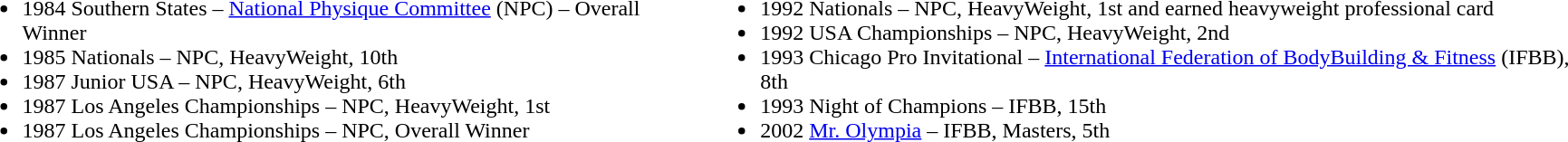<table width="95%">
<tr>
<td><br><ul><li>1984 Southern States – <a href='#'>National Physique Committee</a> (NPC) – Overall Winner</li><li>1985 Nationals – NPC, HeavyWeight, 10th</li><li>1987 Junior USA – NPC, HeavyWeight, 6th</li><li>1987 Los Angeles Championships – NPC, HeavyWeight, 1st</li><li>1987 Los Angeles Championships – NPC, Overall Winner</li></ul></td>
<td><br><ul><li>1992 Nationals – NPC, HeavyWeight, 1st and earned heavyweight professional card</li><li>1992 USA Championships – NPC, HeavyWeight, 2nd</li><li>1993 Chicago Pro Invitational – <a href='#'>International Federation of BodyBuilding & Fitness</a> (IFBB), 8th</li><li>1993 Night of Champions – IFBB, 15th</li><li>2002 <a href='#'>Mr. Olympia</a> – IFBB, Masters, 5th</li></ul></td>
</tr>
</table>
